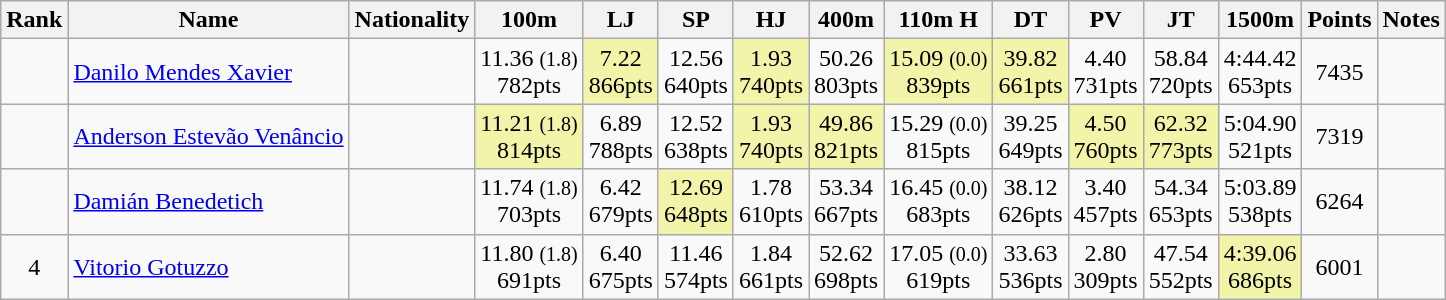<table class="wikitable sortable" style="text-align:center">
<tr>
<th>Rank</th>
<th>Name</th>
<th>Nationality</th>
<th>100m</th>
<th>LJ</th>
<th>SP</th>
<th>HJ</th>
<th>400m</th>
<th>110m H</th>
<th>DT</th>
<th>PV</th>
<th>JT</th>
<th>1500m</th>
<th>Points</th>
<th>Notes</th>
</tr>
<tr>
<td align=center></td>
<td align=left><a href='#'>Danilo Mendes Xavier</a></td>
<td align=left></td>
<td>11.36 <small>(1.8)</small><br> 782pts</td>
<td bgcolor=#F2F5A9>7.22<br> 866pts</td>
<td>12.56<br> 640pts</td>
<td bgcolor=#F2F5A9>1.93<br> 740pts</td>
<td>50.26<br> 803pts</td>
<td bgcolor=#F2F5A9>15.09 <small>(0.0)</small><br> 839pts</td>
<td bgcolor=#F2F5A9>39.82<br> 661pts</td>
<td>4.40<br> 731pts</td>
<td>58.84<br> 720pts</td>
<td>4:44.42<br> 653pts</td>
<td>7435</td>
<td></td>
</tr>
<tr>
<td align=center></td>
<td align=left><a href='#'>Anderson Estevão Venâncio</a></td>
<td align=left></td>
<td bgcolor=#F2F5A9>11.21 <small>(1.8)</small><br> 814pts</td>
<td>6.89<br> 788pts</td>
<td>12.52<br> 638pts</td>
<td bgcolor=#F2F5A9>1.93<br> 740pts</td>
<td bgcolor=#F2F5A9>49.86<br> 821pts</td>
<td>15.29 <small>(0.0)</small><br> 815pts</td>
<td>39.25<br> 649pts</td>
<td bgcolor=#F2F5A9>4.50<br> 760pts</td>
<td bgcolor=#F2F5A9>62.32<br> 773pts</td>
<td>5:04.90<br> 521pts</td>
<td>7319</td>
<td></td>
</tr>
<tr>
<td align=center></td>
<td align=left><a href='#'>Damián Benedetich</a></td>
<td align=left></td>
<td>11.74 <small>(1.8)</small><br> 703pts</td>
<td>6.42<br> 679pts</td>
<td bgcolor=#F2F5A9>12.69<br> 648pts</td>
<td>1.78<br> 610pts</td>
<td>53.34<br> 667pts</td>
<td>16.45 <small>(0.0)</small><br> 683pts</td>
<td>38.12<br> 626pts</td>
<td>3.40<br> 457pts</td>
<td>54.34<br> 653pts</td>
<td>5:03.89<br> 538pts</td>
<td>6264</td>
<td></td>
</tr>
<tr>
<td align=center>4</td>
<td align=left><a href='#'>Vitorio Gotuzzo</a></td>
<td align=left></td>
<td>11.80 <small>(1.8)</small><br> 691pts</td>
<td>6.40<br> 675pts</td>
<td>11.46<br> 574pts</td>
<td>1.84<br> 661pts</td>
<td>52.62<br> 698pts</td>
<td>17.05 <small>(0.0)</small><br> 619pts</td>
<td>33.63<br> 536pts</td>
<td>2.80<br> 309pts</td>
<td>47.54<br> 552pts</td>
<td bgcolor=#F2F5A9>4:39.06<br> 686pts</td>
<td>6001</td>
<td></td>
</tr>
</table>
